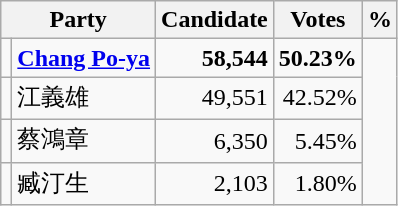<table class="wikitable">
<tr>
<th colspan="2">Party</th>
<th>Candidate</th>
<th>Votes</th>
<th>%</th>
</tr>
<tr>
<td></td>
<td><strong><a href='#'>Chang Po-ya</a></strong></td>
<td align="right"><strong>58,544</strong></td>
<td align="right"><strong>50.23%</strong></td>
</tr>
<tr>
<td></td>
<td>江義雄</td>
<td align="right">49,551</td>
<td align="right">42.52%</td>
</tr>
<tr>
<td></td>
<td>蔡鴻章</td>
<td align="right">6,350</td>
<td align="right">5.45%</td>
</tr>
<tr>
<td></td>
<td>臧汀生</td>
<td align="right">2,103</td>
<td align="right">1.80%</td>
</tr>
</table>
